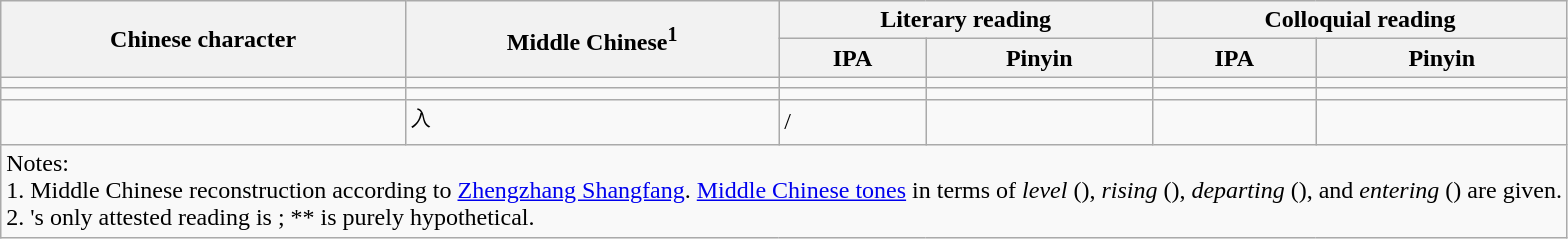<table class="wikitable">
<tr>
<th rowspan="2">Chinese character</th>
<th rowspan="2">Middle Chinese<sup>1</sup></th>
<th colspan="2">Literary reading</th>
<th colspan="2">Colloquial reading</th>
</tr>
<tr>
<th>IPA</th>
<th>Pinyin</th>
<th>IPA</th>
<th>Pinyin</th>
</tr>
<tr>
<td></td>
<td><sup></sup></td>
<td></td>
<td></td>
<td></td>
<td></td>
</tr>
<tr>
<td></td>
<td><sup></sup></td>
<td></td>
<td></td>
<td></td>
<td></td>
</tr>
<tr>
<td></td>
<td><sup>入</sup></td>
<td> / </td>
<td></td>
<td></td>
<td></td>
</tr>
<tr>
<td colspan="6">Notes:<br>1. Middle Chinese reconstruction according to <a href='#'>Zhengzhang Shangfang</a>. <a href='#'>Middle Chinese tones</a> in terms of <em>level</em> (), <em>rising</em> (), <em>departing</em> (), and <em>entering</em> () are given.<br>
2. 's only attested reading is ; ** is purely hypothetical.<br></td>
</tr>
</table>
